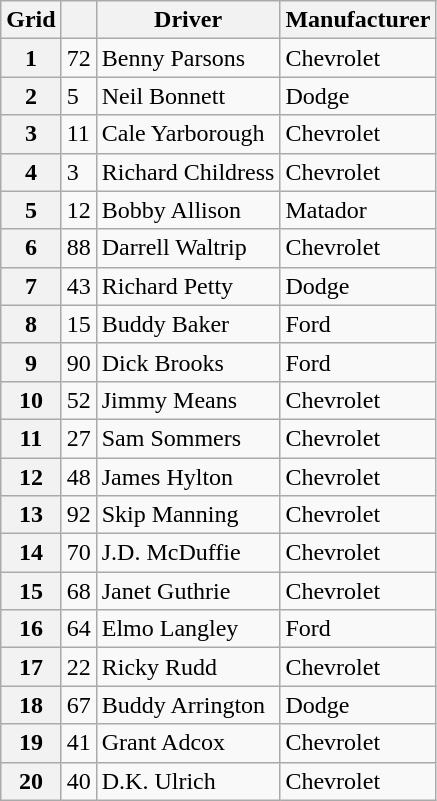<table class="wikitable">
<tr>
<th>Grid</th>
<th></th>
<th>Driver</th>
<th>Manufacturer</th>
</tr>
<tr>
<th>1</th>
<td>72</td>
<td>Benny Parsons</td>
<td>Chevrolet</td>
</tr>
<tr>
<th>2</th>
<td>5</td>
<td>Neil Bonnett</td>
<td>Dodge</td>
</tr>
<tr>
<th>3</th>
<td>11</td>
<td>Cale Yarborough</td>
<td>Chevrolet</td>
</tr>
<tr>
<th>4</th>
<td>3</td>
<td>Richard Childress</td>
<td>Chevrolet</td>
</tr>
<tr>
<th>5</th>
<td>12</td>
<td>Bobby Allison</td>
<td>Matador</td>
</tr>
<tr>
<th>6</th>
<td>88</td>
<td>Darrell Waltrip</td>
<td>Chevrolet</td>
</tr>
<tr>
<th>7</th>
<td>43</td>
<td>Richard Petty</td>
<td>Dodge</td>
</tr>
<tr>
<th>8</th>
<td>15</td>
<td>Buddy Baker</td>
<td>Ford</td>
</tr>
<tr>
<th>9</th>
<td>90</td>
<td>Dick Brooks</td>
<td>Ford</td>
</tr>
<tr>
<th>10</th>
<td>52</td>
<td>Jimmy Means</td>
<td>Chevrolet</td>
</tr>
<tr>
<th>11</th>
<td>27</td>
<td>Sam Sommers</td>
<td>Chevrolet</td>
</tr>
<tr>
<th>12</th>
<td>48</td>
<td>James Hylton</td>
<td>Chevrolet</td>
</tr>
<tr>
<th>13</th>
<td>92</td>
<td>Skip Manning</td>
<td>Chevrolet</td>
</tr>
<tr>
<th>14</th>
<td>70</td>
<td>J.D. McDuffie</td>
<td>Chevrolet</td>
</tr>
<tr>
<th>15</th>
<td>68</td>
<td>Janet Guthrie</td>
<td>Chevrolet</td>
</tr>
<tr>
<th>16</th>
<td>64</td>
<td>Elmo Langley</td>
<td>Ford</td>
</tr>
<tr>
<th>17</th>
<td>22</td>
<td>Ricky Rudd</td>
<td>Chevrolet</td>
</tr>
<tr>
<th>18</th>
<td>67</td>
<td>Buddy Arrington</td>
<td>Dodge</td>
</tr>
<tr>
<th>19</th>
<td>41</td>
<td>Grant Adcox</td>
<td>Chevrolet</td>
</tr>
<tr>
<th>20</th>
<td>40</td>
<td>D.K. Ulrich</td>
<td>Chevrolet</td>
</tr>
</table>
